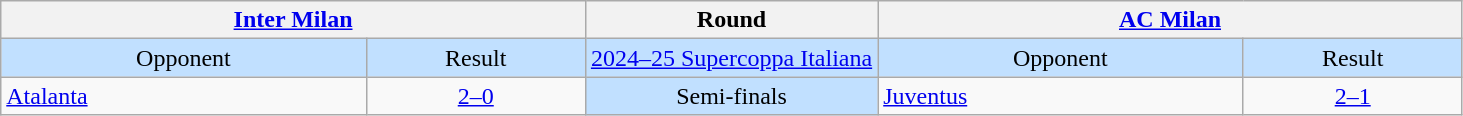<table class="wikitable" style="text-align:center; white-space:nowrap;">
<tr>
<th colspan="2"><a href='#'>Inter Milan</a></th>
<th>Round</th>
<th colspan="2"><a href='#'>AC Milan</a></th>
</tr>
<tr style="background:#C1E0FF;">
<td style="width:25%;">Opponent</td>
<td style="width:15%;">Result</td>
<td><a href='#'>2024–25 Supercoppa Italiana</a></td>
<td style="width:25%;">Opponent</td>
<td style="width:15%;">Result</td>
</tr>
<tr>
<td style="text-align:left;"><a href='#'>Atalanta</a></td>
<td><a href='#'>2–0</a></td>
<td style="background:#C1E0FF;">Semi-finals</td>
<td style="text-align:left;"><a href='#'>Juventus</a></td>
<td><a href='#'>2–1</a></td>
</tr>
</table>
